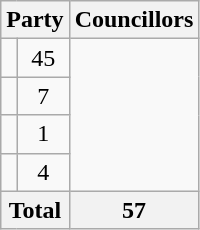<table class="wikitable">
<tr>
<th colspan=2>Party</th>
<th>Councillors</th>
</tr>
<tr>
<td></td>
<td align=center>45</td>
</tr>
<tr>
<td></td>
<td align=center>7</td>
</tr>
<tr>
<td></td>
<td align=center>1</td>
</tr>
<tr>
<td></td>
<td align=center>4</td>
</tr>
<tr>
<th colspan=2>Total</th>
<th>57</th>
</tr>
</table>
